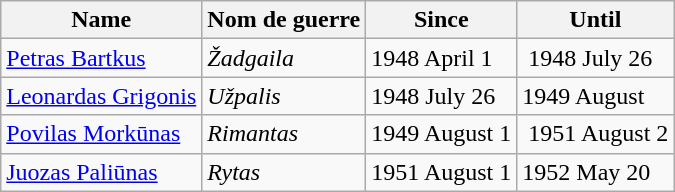<table class="wikitable sortable">
<tr>
<th>Name</th>
<th>Nom de guerre</th>
<th>Since</th>
<th>Until</th>
</tr>
<tr>
<td><a href='#'>Petras Bartkus</a></td>
<td><em>Žadgaila</em></td>
<td>1948 April 1</td>
<td> 1948 July 26</td>
</tr>
<tr>
<td><a href='#'>Leonardas Grigonis</a></td>
<td><em>Užpalis</em></td>
<td>1948 July 26</td>
<td>1949 August</td>
</tr>
<tr>
<td><a href='#'>Povilas Morkūnas</a></td>
<td><em>Rimantas</em></td>
<td>1949 August 1</td>
<td> 1951 August 2</td>
</tr>
<tr>
<td><a href='#'>Juozas Paliūnas</a></td>
<td><em>Rytas</em></td>
<td>1951 August 1</td>
<td>1952 May 20</td>
</tr>
</table>
